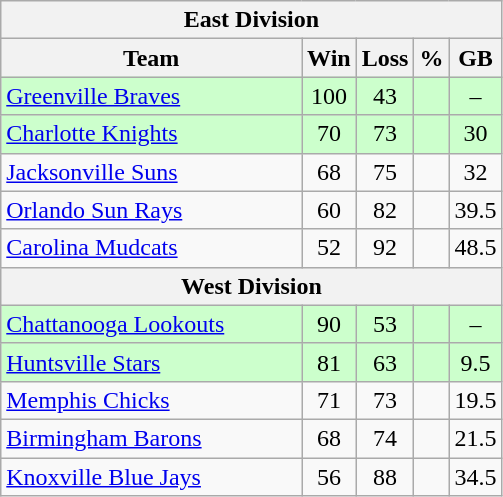<table class="wikitable">
<tr>
<th colspan="5">East Division</th>
</tr>
<tr>
<th width="60%">Team</th>
<th>Win</th>
<th>Loss</th>
<th>%</th>
<th>GB</th>
</tr>
<tr align=center bgcolor=ccffcc>
<td align=left><a href='#'>Greenville Braves</a></td>
<td>100</td>
<td>43</td>
<td></td>
<td>–</td>
</tr>
<tr align=center bgcolor=ccffcc>
<td align=left><a href='#'>Charlotte Knights</a></td>
<td>70</td>
<td>73</td>
<td></td>
<td>30</td>
</tr>
<tr align=center>
<td align=left><a href='#'>Jacksonville Suns</a></td>
<td>68</td>
<td>75</td>
<td></td>
<td>32</td>
</tr>
<tr align=center>
<td align=left><a href='#'>Orlando Sun Rays</a></td>
<td>60</td>
<td>82</td>
<td></td>
<td>39.5</td>
</tr>
<tr align=center>
<td align=left><a href='#'>Carolina Mudcats</a></td>
<td>52</td>
<td>92</td>
<td></td>
<td>48.5</td>
</tr>
<tr>
<th colspan="5">West Division</th>
</tr>
<tr align=center bgcolor=ccffcc>
<td align=left><a href='#'>Chattanooga Lookouts</a></td>
<td>90</td>
<td>53</td>
<td></td>
<td>–</td>
</tr>
<tr align=center bgcolor=ccffcc>
<td align=left><a href='#'>Huntsville Stars</a></td>
<td>81</td>
<td>63</td>
<td></td>
<td>9.5</td>
</tr>
<tr align=center>
<td align=left><a href='#'>Memphis Chicks</a></td>
<td>71</td>
<td>73</td>
<td></td>
<td>19.5</td>
</tr>
<tr align=center>
<td align=left><a href='#'>Birmingham Barons</a></td>
<td>68</td>
<td>74</td>
<td></td>
<td>21.5</td>
</tr>
<tr align=center>
<td align=left><a href='#'>Knoxville Blue Jays</a></td>
<td>56</td>
<td>88</td>
<td></td>
<td>34.5</td>
</tr>
</table>
